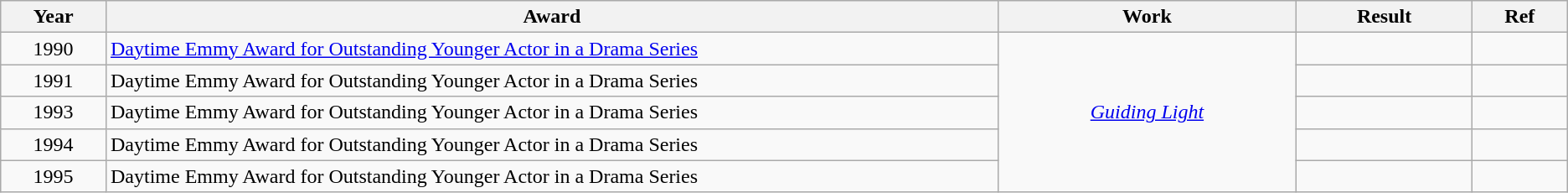<table class="wikitable sortable plainrowheaders">
<tr>
<th scope="col" style="width:0.5%;">Year</th>
<th scope="col" style="width:7%;">Award</th>
<th scope="col" style="width:2%;">Work</th>
<th scope="col" style="width:1%;">Result</th>
<th scope="col" style="width:0.5%;">Ref</th>
</tr>
<tr>
<td style="text-align:center;">1990</td>
<td><a href='#'>Daytime Emmy Award for Outstanding Younger Actor in a Drama Series</a></td>
<td rowspan="9" style="text-align:center;"><em><a href='#'>Guiding Light</a></em></td>
<td></td>
<td style="text-align:center;"></td>
</tr>
<tr>
<td style="text-align:center;">1991</td>
<td>Daytime Emmy Award for Outstanding Younger Actor in a Drama Series</td>
<td></td>
<td style="text-align:center;"></td>
</tr>
<tr>
<td style="text-align:center;">1993</td>
<td>Daytime Emmy Award for Outstanding Younger Actor in a Drama Series</td>
<td></td>
<td style="text-align:center;"></td>
</tr>
<tr>
<td style="text-align:center;">1994</td>
<td>Daytime Emmy Award for Outstanding Younger Actor in a Drama Series</td>
<td></td>
<td style="text-align:center;"></td>
</tr>
<tr>
<td style="text-align:center;">1995</td>
<td>Daytime Emmy Award for Outstanding Younger Actor in a Drama Series</td>
<td></td>
<td style="text-align:center;"></td>
</tr>
</table>
